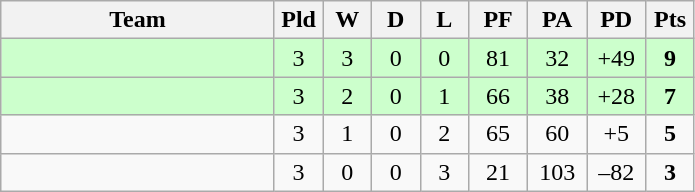<table class="wikitable" style="text-align:center;">
<tr>
<th width=175>Team</th>
<th width=25 abbr="Played">Pld</th>
<th width=25 abbr="Won">W</th>
<th width=25 abbr="Drawn">D</th>
<th width=25 abbr="Lost">L</th>
<th width=32 abbr="Points for">PF</th>
<th width=32 abbr="Points against">PA</th>
<th width=32 abbr="Points difference">PD</th>
<th width=25 abbr="Points">Pts</th>
</tr>
<tr bgcolor=ccffcc>
<td align=left></td>
<td>3</td>
<td>3</td>
<td>0</td>
<td>0</td>
<td>81</td>
<td>32</td>
<td>+49</td>
<td><strong>9</strong></td>
</tr>
<tr bgcolor=ccffcc>
<td align=left></td>
<td>3</td>
<td>2</td>
<td>0</td>
<td>1</td>
<td>66</td>
<td>38</td>
<td>+28</td>
<td><strong>7</strong></td>
</tr>
<tr>
<td align=left></td>
<td>3</td>
<td>1</td>
<td>0</td>
<td>2</td>
<td>65</td>
<td>60</td>
<td>+5</td>
<td><strong>5</strong></td>
</tr>
<tr>
<td align=left></td>
<td>3</td>
<td>0</td>
<td>0</td>
<td>3</td>
<td>21</td>
<td>103</td>
<td>–82</td>
<td><strong>3</strong></td>
</tr>
</table>
